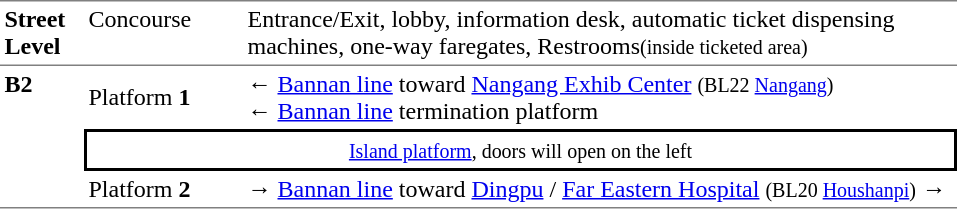<table table border=0 cellspacing=0 cellpadding=3>
<tr>
<td style="border-top:solid 1px gray;border-bottom:solid 1px gray;" width=50 valign=top><strong>Street Level</strong></td>
<td style="border-top:solid 1px gray;border-bottom:solid 1px gray;" width=100 valign=top>Concourse</td>
<td style="border-top:solid 1px gray;border-bottom:solid 1px gray;" width=470 valign=top>Entrance/Exit, lobby, information desk, automatic ticket dispensing machines, one-way faregates, Restrooms<small>(inside ticketed area)</small></td>
</tr>
<tr>
<td style="border-bottom:solid 1px gray;" rowspan=3 valign=top><strong>B2</strong></td>
<td>Platform <span><strong>1</strong></span></td>
<td>←  <a href='#'>Bannan line</a> toward <a href='#'>Nangang Exhib Center</a> <small>(BL22 <a href='#'>Nangang</a>)</small> <br>←  <a href='#'>Bannan line</a> termination platform</td>
</tr>
<tr>
<td style="border-top:solid 2px black;border-right:solid 2px black;border-left:solid 2px black;border-bottom:solid 2px black;text-align:center;" colspan=2><small><a href='#'>Island platform</a>, doors will open on the left</small></td>
</tr>
<tr>
<td style="border-bottom:solid 1px gray;">Platform <span><strong>2</strong></span></td>
<td style="border-bottom:solid 1px gray;"><span>→</span>  <a href='#'>Bannan line</a> toward <a href='#'>Dingpu</a> / <a href='#'>Far Eastern Hospital</a> <small>(BL20 <a href='#'>Houshanpi</a>)</small> →</td>
</tr>
</table>
